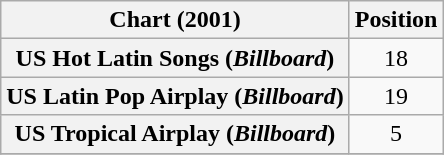<table class="wikitable plainrowheaders " style="text-align:center;">
<tr>
<th scope="col">Chart (2001)</th>
<th scope="col">Position</th>
</tr>
<tr>
<th scope="row">US Hot Latin Songs (<em>Billboard</em>)</th>
<td>18</td>
</tr>
<tr>
<th scope="row">US Latin Pop Airplay (<em>Billboard</em>)</th>
<td>19</td>
</tr>
<tr>
<th scope="row">US Tropical Airplay (<em>Billboard</em>)</th>
<td>5</td>
</tr>
<tr>
</tr>
</table>
